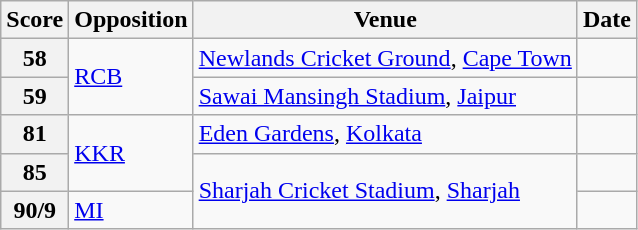<table class="wikitable">
<tr>
<th>Score</th>
<th>Opposition</th>
<th>Venue</th>
<th>Date</th>
</tr>
<tr>
<th>58</th>
<td rowspan=2><a href='#'>RCB</a></td>
<td><a href='#'>Newlands Cricket Ground</a>, <a href='#'>Cape Town</a></td>
<td></td>
</tr>
<tr>
<th>59</th>
<td><a href='#'>Sawai Mansingh Stadium</a>, <a href='#'>Jaipur</a></td>
<td></td>
</tr>
<tr>
<th>81</th>
<td rowspan=2><a href='#'>KKR</a></td>
<td><a href='#'>Eden Gardens</a>, <a href='#'>Kolkata</a></td>
<td></td>
</tr>
<tr>
<th>85</th>
<td rowspan=2><a href='#'>Sharjah Cricket Stadium</a>, <a href='#'>Sharjah</a></td>
<td></td>
</tr>
<tr>
<th>90/9</th>
<td><a href='#'>MI</a></td>
<td></td>
</tr>
</table>
